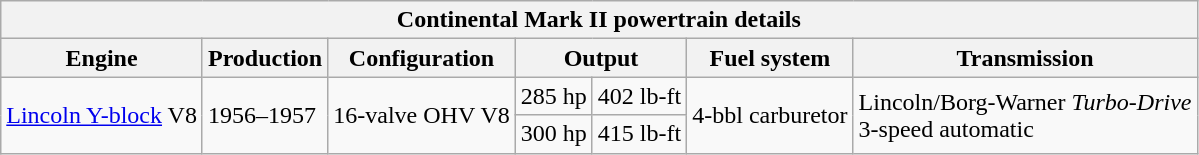<table class="wikitable">
<tr>
<th colspan="7">Continental Mark II powertrain details</th>
</tr>
<tr>
<th>Engine</th>
<th>Production</th>
<th>Configuration</th>
<th colspan="2">Output</th>
<th>Fuel system</th>
<th>Transmission</th>
</tr>
<tr>
<td rowspan="2"><a href='#'>Lincoln Y-block</a> V8</td>
<td rowspan="2">1956–1957</td>
<td rowspan="2"> 16-valve OHV V8</td>
<td>285 hp</td>
<td>402 lb-ft</td>
<td rowspan="2">4-bbl carburetor</td>
<td rowspan="2">Lincoln/Borg-Warner <em>Turbo-Drive</em><br>3-speed automatic</td>
</tr>
<tr>
<td>300 hp</td>
<td>415 lb-ft</td>
</tr>
</table>
